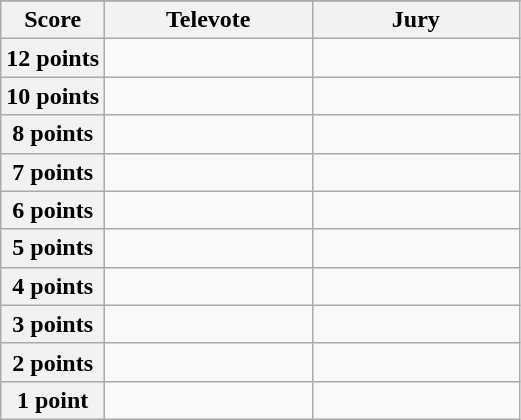<table class="wikitable">
<tr>
</tr>
<tr>
<th scope="col" width="20%">Score</th>
<th scope="col" width="40%">Televote</th>
<th scope="col" width="40%">Jury</th>
</tr>
<tr>
<th scope="row">12 points</th>
<td></td>
<td></td>
</tr>
<tr>
<th scope="row">10 points</th>
<td></td>
<td></td>
</tr>
<tr>
<th scope="row">8 points</th>
<td></td>
<td></td>
</tr>
<tr>
<th scope="row">7 points</th>
<td></td>
<td></td>
</tr>
<tr>
<th scope="row">6 points</th>
<td></td>
<td></td>
</tr>
<tr>
<th scope="row">5 points</th>
<td></td>
<td></td>
</tr>
<tr>
<th scope="row">4 points</th>
<td></td>
<td></td>
</tr>
<tr>
<th scope="row">3 points</th>
<td></td>
<td></td>
</tr>
<tr>
<th scope="row">2 points</th>
<td></td>
<td></td>
</tr>
<tr>
<th scope="row">1 point</th>
<td></td>
<td></td>
</tr>
</table>
